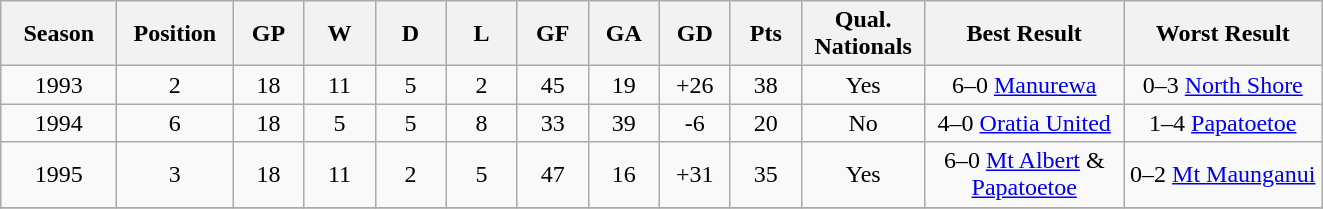<table class="wikitable sortable">
<tr>
<th width=70>Season</th>
<th width=70>Position</th>
<th width=40>GP</th>
<th width=40>W</th>
<th width=40>D</th>
<th width=40>L</th>
<th width=40>GF</th>
<th width=40>GA</th>
<th width=40>GD</th>
<th width=40>Pts</th>
<th width=75 class="unsortable">Qual. Nationals</th>
<th width=125 class="unsortable">Best Result</th>
<th width=125 class="unsortable">Worst Result</th>
</tr>
<tr>
<td align=center>1993</td>
<td align=center>2</td>
<td align=center>18</td>
<td align=center>11</td>
<td align=center>5</td>
<td align=center>2</td>
<td align=center>45</td>
<td align=center>19</td>
<td align=center>+26</td>
<td align=center>38</td>
<td align=center>Yes</td>
<td align=center>6–0 <a href='#'>Manurewa</a></td>
<td align=center>0–3 <a href='#'>North Shore</a></td>
</tr>
<tr>
<td align=center>1994</td>
<td align=center>6</td>
<td align=center>18</td>
<td align=center>5</td>
<td align=center>5</td>
<td align=center>8</td>
<td align=center>33</td>
<td align=center>39</td>
<td align=center>-6</td>
<td align=center>20</td>
<td align=center>No</td>
<td align=center>4–0 <a href='#'>Oratia United</a></td>
<td align=center>1–4 <a href='#'>Papatoetoe</a></td>
</tr>
<tr>
<td align=center>1995</td>
<td align=center>3</td>
<td align=center>18</td>
<td align=center>11</td>
<td align=center>2</td>
<td align=center>5</td>
<td align=center>47</td>
<td align=center>16</td>
<td align=center>+31</td>
<td align=center>35</td>
<td align=center>Yes</td>
<td align=center>6–0 <a href='#'>Mt Albert</a> & <a href='#'>Papatoetoe</a></td>
<td align=center>0–2 <a href='#'>Mt Maunganui</a></td>
</tr>
<tr>
</tr>
</table>
